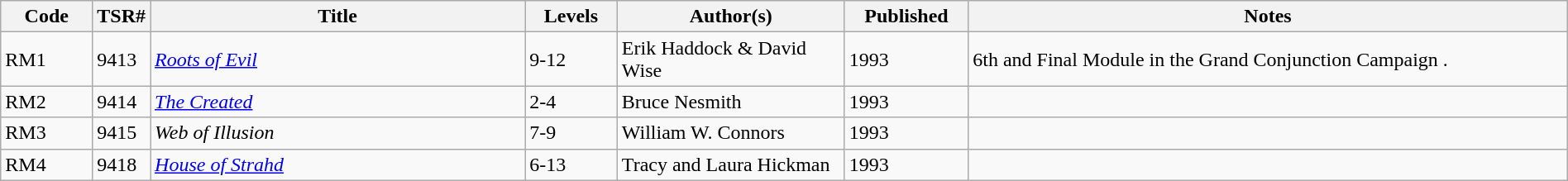<table class="wikitable" style="width: 100%">
<tr>
<th scope="col" style="width: 6%;">Code</th>
<th>TSR#</th>
<th scope="col" style="width: 25%;">Title</th>
<th scope="col" style="width: 6%;">Levels</th>
<th scope="col" style="width: 15%;">Author(s)</th>
<th scope="col" style="width: 8%;">Published</th>
<th scope="col" style="width: 40%;">Notes</th>
</tr>
<tr>
<td>RM1</td>
<td>9413</td>
<td><em><a href='#'>Roots of Evil</a></em></td>
<td>9-12</td>
<td>Erik Haddock & David Wise</td>
<td>1993</td>
<td>6th and Final Module in the Grand Conjunction Campaign                                                     .</td>
</tr>
<tr>
<td>RM2</td>
<td>9414</td>
<td><em><a href='#'>The Created</a></em></td>
<td>2-4</td>
<td>Bruce Nesmith</td>
<td>1993</td>
<td></td>
</tr>
<tr>
<td>RM3</td>
<td>9415</td>
<td><em>Web of Illusion</em></td>
<td>7-9</td>
<td>William W. Connors</td>
<td>1993</td>
<td></td>
</tr>
<tr>
<td>RM4</td>
<td>9418</td>
<td><em><a href='#'>House of Strahd</a></em></td>
<td>6-13</td>
<td>Tracy and Laura Hickman</td>
<td>1993</td>
<td></td>
</tr>
</table>
